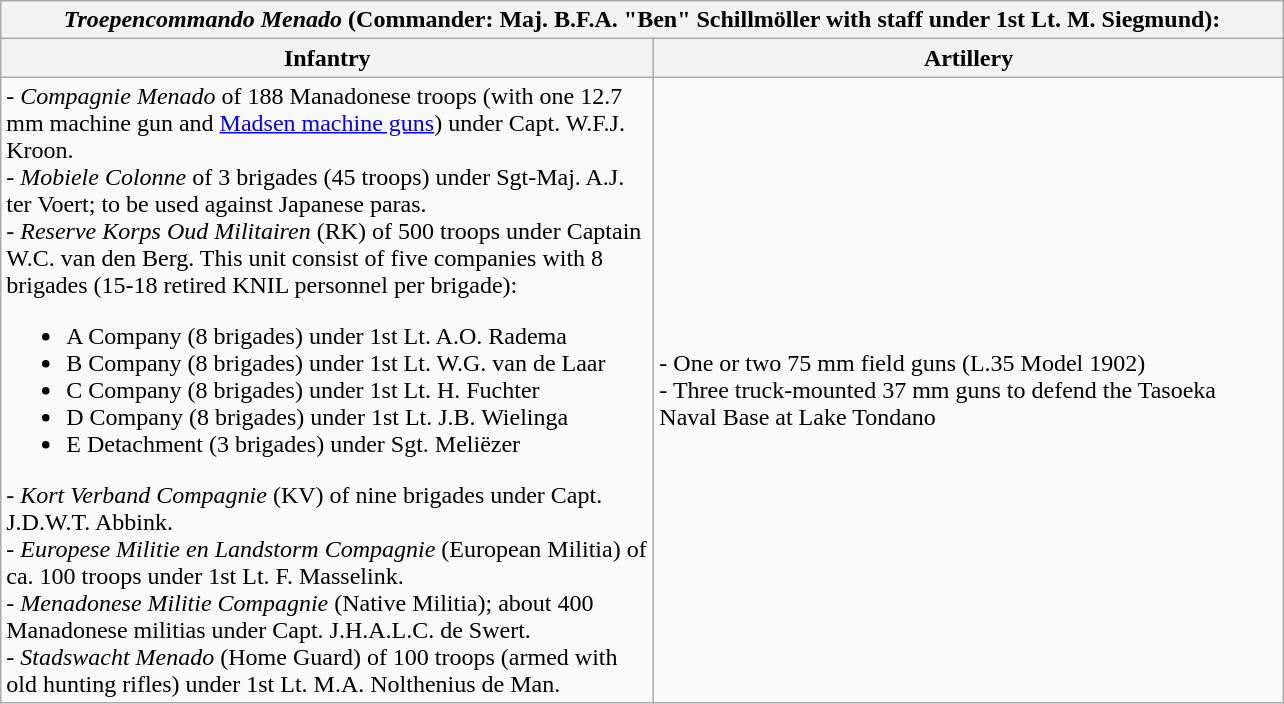<table class="wikitable" style="width: 856px">
<tr>
<th colspan="2"><em>Troepencommando Menado</em> (Commander: Maj. B.F.A. "Ben" Schillmöller with staff under 1st Lt. M. Siegmund):</th>
</tr>
<tr>
<th>Infantry</th>
<th>Artillery</th>
</tr>
<tr style="width: 428px" | - 1st Sasebo Combined Special Landing Force of 1,800 naval infantry under Capt. Kunizō Mori>
<td style="width: 428px" -><em>- Compagnie Menado</em> of 188 Manadonese troops (with one 12.7 mm machine gun and <a href='#'>Madsen machine guns</a>) under Capt. W.F.J. Kroon.<br><em>- Mobiele Colonne</em> of 3 brigades (45 troops) under Sgt-Maj. A.J. ter Voert; to be used against Japanese paras.<br><em>- Reserve Korps Oud Militairen</em> (RK) of 500 troops under Captain W.C. van den Berg. This unit consist of five companies with 8 brigades (15-18 retired KNIL personnel per brigade):<ul><li>A Company (8 brigades) under 1st Lt. A.O. Radema</li><li>B Company (8 brigades) under 1st Lt. W.G. van de Laar</li><li>C Company (8 brigades) under 1st Lt. H. Fuchter</li><li>D Company (8 brigades) under 1st Lt. J.B. Wielinga</li><li>E Detachment (3 brigades) under Sgt. Meliëzer</li></ul><em>- Kort Verband Compagnie</em> (KV) of nine brigades under Capt. J.D.W.T. Abbink.<br><em>- Europese Militie en Landstorm Compagnie</em> (European Militia) of ca. 100 troops under 1st Lt. F. Masselink.<br><em>- Menadonese Militie Compagnie</em> (Native Militia); about 400 Manadonese militias under Capt. J.H.A.L.C. de Swert.<br><em>- Stadswacht Menado</em> (Home Guard) of 100 troops (armed with old hunting rifles) under 1st Lt. M.A. Nolthenius de Man.</td>
<td>- One or two 75 mm field guns (L.35 Model 1902)<br>- Three truck-mounted 37 mm guns to defend the Tasoeka Naval Base at Lake Tondano</td>
</tr>
</table>
